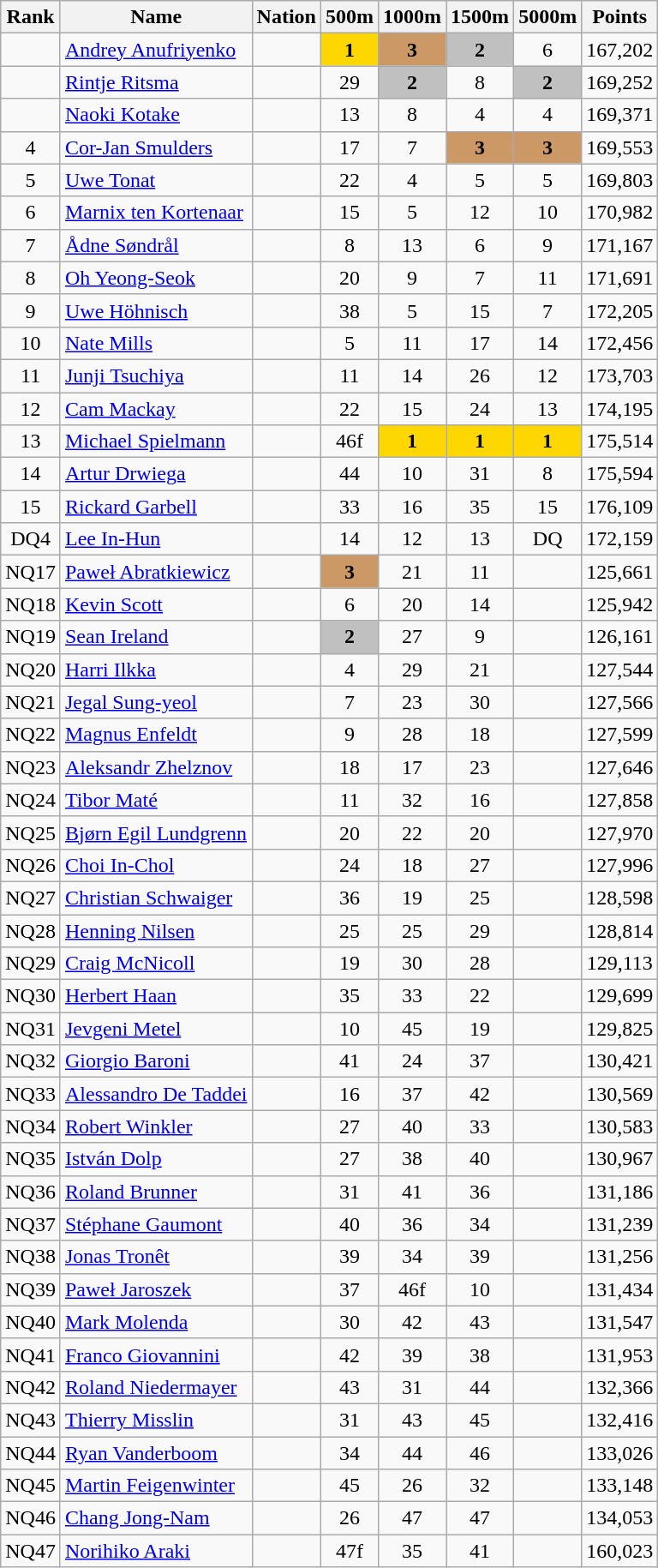<table class="wikitable sortable" style="text-align:center">
<tr>
<th><strong>Rank</strong></th>
<th><strong>Name</strong></th>
<th><strong>Nation</strong></th>
<th><strong>500m</strong></th>
<th><strong>1000m</strong></th>
<th><strong>1500m</strong></th>
<th><strong>5000m</strong></th>
<th><strong>Points</strong></th>
</tr>
<tr>
<td></td>
<td align="left"><a href='#'>Andrey Anufriyenko</a></td>
<td align="left"></td>
<td style="background:gold;"><strong>1</strong></td>
<td bgcolor="cc9966"><strong>3</strong></td>
<td style="background:silver;"><strong>2</strong></td>
<td>6</td>
<td>167,202</td>
</tr>
<tr>
<td></td>
<td align="left"><a href='#'>Rintje Ritsma</a></td>
<td align="left"></td>
<td>29</td>
<td style="background:silver;"><strong>2</strong></td>
<td>8</td>
<td style="background:silver;"><strong>2</strong></td>
<td>169,252</td>
</tr>
<tr>
<td></td>
<td align="left"><a href='#'>Naoki Kotake</a></td>
<td align="left"></td>
<td>13</td>
<td>8</td>
<td>4</td>
<td>4</td>
<td>169,371</td>
</tr>
<tr>
<td>4</td>
<td align="left"><a href='#'>Cor-Jan Smulders</a></td>
<td align="left"></td>
<td>17</td>
<td>7</td>
<td bgcolor="cc9966"><strong>3</strong></td>
<td bgcolor="cc9966"><strong>3</strong></td>
<td>169,553</td>
</tr>
<tr>
<td>5</td>
<td align="left"><a href='#'>Uwe Tonat</a></td>
<td align="left"></td>
<td>22</td>
<td>4</td>
<td>5</td>
<td>5</td>
<td>169,803</td>
</tr>
<tr>
<td>6</td>
<td align="left"><a href='#'>Marnix ten Kortenaar</a></td>
<td align="left"></td>
<td>15</td>
<td>5</td>
<td>12</td>
<td>10</td>
<td>170,982</td>
</tr>
<tr>
<td>7</td>
<td align="left"><a href='#'>Ådne Søndrål</a></td>
<td align="left"></td>
<td>8</td>
<td>13</td>
<td>6</td>
<td>9</td>
<td>171,167</td>
</tr>
<tr>
<td>8</td>
<td align="left"><a href='#'>Oh Yeong-Seok</a></td>
<td align="left"></td>
<td>20</td>
<td>9</td>
<td>7</td>
<td>11</td>
<td>171,691</td>
</tr>
<tr>
<td>9</td>
<td align="left"><a href='#'>Uwe Höhnisch</a></td>
<td align="left"></td>
<td>38</td>
<td>5</td>
<td>15</td>
<td>7</td>
<td>172,205</td>
</tr>
<tr>
<td>10</td>
<td align="left"><a href='#'>Nate Mills</a></td>
<td align="left"></td>
<td>5</td>
<td>11</td>
<td>17</td>
<td>14</td>
<td>172,456</td>
</tr>
<tr>
<td>11</td>
<td align="left"><a href='#'>Junji Tsuchiya</a></td>
<td align="left"></td>
<td>11</td>
<td>14</td>
<td>26</td>
<td>12</td>
<td>173,703</td>
</tr>
<tr>
<td>12</td>
<td align="left"><a href='#'>Cam Mackay</a></td>
<td align="left"></td>
<td>22</td>
<td>15</td>
<td>24</td>
<td>13</td>
<td>174,195</td>
</tr>
<tr>
<td>13</td>
<td align="left"><a href='#'>Michael Spielmann</a></td>
<td align="left"></td>
<td>46f</td>
<td style="background:gold;"><strong>1</strong></td>
<td style="background:gold;"><strong>1</strong></td>
<td style="background:gold;"><strong>1</strong></td>
<td>175,514</td>
</tr>
<tr>
<td>14</td>
<td align="left"><a href='#'>Artur Drwiega</a></td>
<td align="left"></td>
<td>44</td>
<td>10</td>
<td>31</td>
<td>8</td>
<td>175,594</td>
</tr>
<tr>
<td>15</td>
<td align="left"><a href='#'>Rickard Garbell</a></td>
<td align="left"></td>
<td>33</td>
<td>16</td>
<td>35</td>
<td>15</td>
<td>176,109</td>
</tr>
<tr>
<td>DQ4</td>
<td align="left"><a href='#'>Lee In-Hun</a></td>
<td align="left"></td>
<td>14</td>
<td>12</td>
<td>13</td>
<td>DQ</td>
<td>172,159</td>
</tr>
<tr>
<td>NQ17</td>
<td align="left"><a href='#'>Paweł Abratkiewicz</a></td>
<td align="left"></td>
<td bgcolor="cc9966"><strong>3</strong></td>
<td>21</td>
<td>11</td>
<td></td>
<td>125,661</td>
</tr>
<tr>
<td>NQ18</td>
<td align="left"><a href='#'>Kevin Scott</a></td>
<td align="left"></td>
<td>6</td>
<td>20</td>
<td>14</td>
<td></td>
<td>125,942</td>
</tr>
<tr>
<td>NQ19</td>
<td align="left"><a href='#'>Sean Ireland</a></td>
<td align="left"></td>
<td style="background:silver;"><strong>2</strong></td>
<td>27</td>
<td>9</td>
<td></td>
<td>126,161</td>
</tr>
<tr>
<td>NQ20</td>
<td align="left"><a href='#'>Harri Ilkka</a></td>
<td align="left"></td>
<td>4</td>
<td>29</td>
<td>21</td>
<td></td>
<td>127,544</td>
</tr>
<tr>
<td>NQ21</td>
<td align="left"><a href='#'>Jegal Sung-yeol</a></td>
<td align="left"></td>
<td>7</td>
<td>23</td>
<td>30</td>
<td></td>
<td>127,566</td>
</tr>
<tr>
<td>NQ22</td>
<td align="left"><a href='#'>Magnus Enfeldt</a></td>
<td align="left"></td>
<td>9</td>
<td>28</td>
<td>18</td>
<td></td>
<td>127,599</td>
</tr>
<tr>
<td>NQ23</td>
<td align="left"><a href='#'>Aleksandr Zhelznov</a></td>
<td align="left"></td>
<td>18</td>
<td>17</td>
<td>23</td>
<td></td>
<td>127,646</td>
</tr>
<tr>
<td>NQ24</td>
<td align="left"><a href='#'>Tibor Maté</a></td>
<td align="left"></td>
<td>11</td>
<td>32</td>
<td>16</td>
<td></td>
<td>127,858</td>
</tr>
<tr>
<td>NQ25</td>
<td align="left"><a href='#'>Bjørn Egil Lundgrenn</a></td>
<td align="left"></td>
<td>20</td>
<td>22</td>
<td>20</td>
<td></td>
<td>127,970</td>
</tr>
<tr>
<td>NQ26</td>
<td align="left"><a href='#'>Choi In-Chol</a></td>
<td align="left"></td>
<td>24</td>
<td>18</td>
<td>27</td>
<td></td>
<td>127,996</td>
</tr>
<tr>
<td>NQ27</td>
<td align="left"><a href='#'>Christian Schwaiger</a></td>
<td align="left"></td>
<td>36</td>
<td>19</td>
<td>25</td>
<td></td>
<td>128,598</td>
</tr>
<tr>
<td>NQ28</td>
<td align="left"><a href='#'>Henning Nilsen</a></td>
<td align="left"></td>
<td>25</td>
<td>25</td>
<td>29</td>
<td></td>
<td>128,814</td>
</tr>
<tr>
<td>NQ29</td>
<td align="left"><a href='#'>Craig McNicoll</a></td>
<td align="left"></td>
<td>19</td>
<td>30</td>
<td>28</td>
<td></td>
<td>129,113</td>
</tr>
<tr>
<td>NQ30</td>
<td align="left"><a href='#'>Herbert Haan</a></td>
<td align="left"></td>
<td>35</td>
<td>33</td>
<td>22</td>
<td></td>
<td>129,699</td>
</tr>
<tr>
<td>NQ31</td>
<td align="left"><a href='#'>Jevgeni Metel</a></td>
<td align="left"></td>
<td>10</td>
<td>45</td>
<td>19</td>
<td></td>
<td>129,825</td>
</tr>
<tr>
<td>NQ32</td>
<td align="left"><a href='#'>Giorgio Baroni</a></td>
<td align="left"></td>
<td>41</td>
<td>24</td>
<td>37</td>
<td></td>
<td>130,421</td>
</tr>
<tr>
<td>NQ33</td>
<td align="left"><a href='#'>Alessandro De Taddei</a></td>
<td align="left"></td>
<td>16</td>
<td>37</td>
<td>42</td>
<td></td>
<td>130,569</td>
</tr>
<tr>
<td>NQ34</td>
<td align="left"><a href='#'>Robert Winkler</a></td>
<td align="left"></td>
<td>27</td>
<td>40</td>
<td>33</td>
<td></td>
<td>130,583</td>
</tr>
<tr>
<td>NQ35</td>
<td align="left"><a href='#'>István Dolp</a></td>
<td align="left"></td>
<td>27</td>
<td>38</td>
<td>40</td>
<td></td>
<td>130,967</td>
</tr>
<tr>
<td>NQ36</td>
<td align="left"><a href='#'>Roland Brunner</a></td>
<td align="left"></td>
<td>31</td>
<td>41</td>
<td>36</td>
<td></td>
<td>131,186</td>
</tr>
<tr>
<td>NQ37</td>
<td align="left"><a href='#'>Stéphane Gaumont</a></td>
<td align="left"></td>
<td>40</td>
<td>36</td>
<td>34</td>
<td></td>
<td>131,239</td>
</tr>
<tr>
<td>NQ38</td>
<td align="left"><a href='#'>Jonas Tronêt</a></td>
<td align="left"></td>
<td>39</td>
<td>34</td>
<td>39</td>
<td></td>
<td>131,256</td>
</tr>
<tr>
<td>NQ39</td>
<td align="left"><a href='#'>Paweł Jaroszek</a></td>
<td align="left"></td>
<td>37</td>
<td>46f</td>
<td>10</td>
<td></td>
<td>131,434</td>
</tr>
<tr>
<td>NQ40</td>
<td align="left"><a href='#'>Mark Molenda</a></td>
<td align="left"></td>
<td>30</td>
<td>42</td>
<td>43</td>
<td></td>
<td>131,547</td>
</tr>
<tr>
<td>NQ41</td>
<td align="left"><a href='#'>Franco Giovannini</a></td>
<td align="left"></td>
<td>42</td>
<td>39</td>
<td>38</td>
<td></td>
<td>131,953</td>
</tr>
<tr>
<td>NQ42</td>
<td align="left"><a href='#'>Roland Niedermayer</a></td>
<td align="left"></td>
<td>43</td>
<td>31</td>
<td>44</td>
<td></td>
<td>132,366</td>
</tr>
<tr>
<td>NQ43</td>
<td align="left"><a href='#'>Thierry Misslin</a></td>
<td align="left"></td>
<td>31</td>
<td>43</td>
<td>45</td>
<td></td>
<td>132,416</td>
</tr>
<tr>
<td>NQ44</td>
<td align="left"><a href='#'>Ryan Vanderboom</a></td>
<td align="left"></td>
<td>34</td>
<td>44</td>
<td>46</td>
<td></td>
<td>133,026</td>
</tr>
<tr>
<td>NQ45</td>
<td align="left"><a href='#'>Martin Feigenwinter</a></td>
<td align="left"></td>
<td>45</td>
<td>26</td>
<td>32</td>
<td></td>
<td>133,148</td>
</tr>
<tr>
<td>NQ46</td>
<td align="left"><a href='#'>Chang Jong-Nam</a></td>
<td align="left"></td>
<td>26</td>
<td>47</td>
<td>47</td>
<td></td>
<td>134,053</td>
</tr>
<tr>
<td>NQ47</td>
<td align="left"><a href='#'>Norihiko Araki</a></td>
<td align="left"></td>
<td>47f</td>
<td>35</td>
<td>41</td>
<td></td>
<td>160,023</td>
</tr>
</table>
